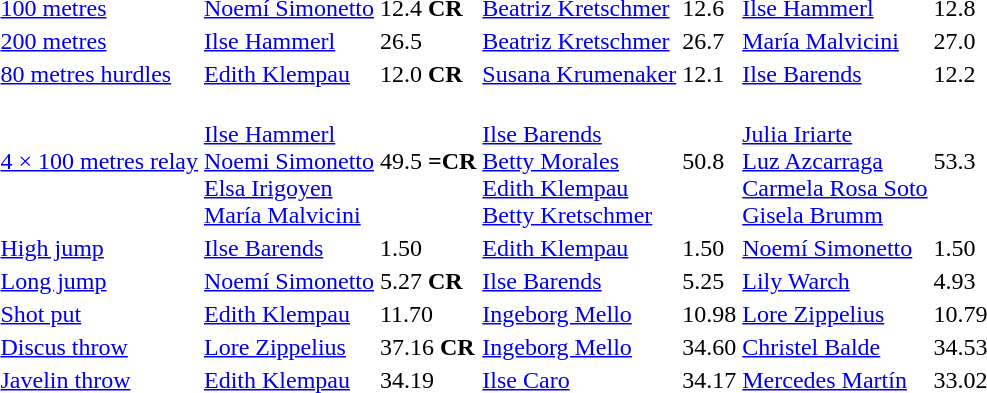<table>
<tr>
<td><a href='#'>100 metres</a></td>
<td><a href='#'>Noemí Simonetto</a><br> </td>
<td>12.4 <strong>CR</strong></td>
<td><a href='#'>Beatriz Kretschmer</a><br> </td>
<td>12.6</td>
<td><a href='#'>Ilse Hammerl</a><br> </td>
<td>12.8</td>
</tr>
<tr>
<td><a href='#'>200 metres</a></td>
<td><a href='#'>Ilse Hammerl</a><br> </td>
<td>26.5</td>
<td><a href='#'>Beatriz Kretschmer</a><br> </td>
<td>26.7</td>
<td><a href='#'>María Malvicini</a><br> </td>
<td>27.0</td>
</tr>
<tr>
<td><a href='#'>80 metres hurdles</a></td>
<td><a href='#'>Edith Klempau</a><br> </td>
<td>12.0 <strong>CR</strong></td>
<td><a href='#'>Susana Krumenaker</a><br> </td>
<td>12.1</td>
<td><a href='#'>Ilse Barends</a><br> </td>
<td>12.2</td>
</tr>
<tr>
<td><a href='#'>4 × 100 metres relay</a></td>
<td><br><a href='#'>Ilse Hammerl</a><br><a href='#'>Noemi Simonetto</a><br><a href='#'>Elsa Irigoyen</a><br><a href='#'>María Malvicini</a></td>
<td>49.5 <strong>=CR</strong></td>
<td><br><a href='#'>Ilse Barends</a><br><a href='#'>Betty Morales</a><br><a href='#'>Edith Klempau</a><br><a href='#'>Betty Kretschmer</a></td>
<td>50.8</td>
<td><br><a href='#'>Julia Iriarte</a><br><a href='#'>Luz Azcarraga</a><br><a href='#'>Carmela Rosa Soto</a><br><a href='#'>Gisela Brumm</a></td>
<td>53.3</td>
</tr>
<tr>
<td><a href='#'>High jump</a></td>
<td><a href='#'>Ilse Barends</a><br> </td>
<td>1.50</td>
<td><a href='#'>Edith Klempau</a><br> </td>
<td>1.50</td>
<td><a href='#'>Noemí Simonetto</a><br> </td>
<td>1.50</td>
</tr>
<tr>
<td><a href='#'>Long jump</a></td>
<td><a href='#'>Noemí Simonetto</a><br> </td>
<td>5.27 <strong>CR</strong></td>
<td><a href='#'>Ilse Barends</a><br> </td>
<td>5.25</td>
<td><a href='#'>Lily Warch</a><br> </td>
<td>4.93</td>
</tr>
<tr>
<td><a href='#'>Shot put</a></td>
<td><a href='#'>Edith Klempau</a><br> </td>
<td>11.70</td>
<td><a href='#'>Ingeborg Mello</a><br> </td>
<td>10.98</td>
<td><a href='#'>Lore Zippelius</a><br> </td>
<td>10.79</td>
</tr>
<tr>
<td><a href='#'>Discus throw</a></td>
<td><a href='#'>Lore Zippelius</a><br> </td>
<td>37.16 <strong>CR</strong></td>
<td><a href='#'>Ingeborg Mello</a><br> </td>
<td>34.60</td>
<td><a href='#'>Christel Balde</a><br> </td>
<td>34.53</td>
</tr>
<tr>
<td><a href='#'>Javelin throw</a></td>
<td><a href='#'>Edith Klempau</a><br> </td>
<td>34.19</td>
<td><a href='#'>Ilse Caro</a><br> </td>
<td>34.17</td>
<td><a href='#'>Mercedes Martín</a><br> </td>
<td>33.02</td>
</tr>
</table>
